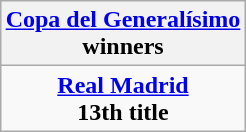<table class="wikitable" style="text-align: center; margin: 0 auto;">
<tr>
<th><a href='#'>Copa del Generalísimo</a><br>winners</th>
</tr>
<tr>
<td><strong><a href='#'>Real Madrid</a></strong><br><strong>13th title</strong></td>
</tr>
</table>
